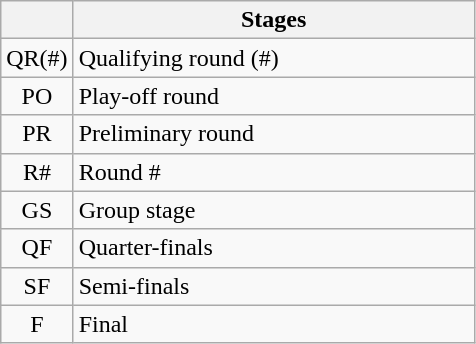<table class="wikitable">
<tr>
<th style="width: 40px"></th>
<th style="width: 260px">Stages</th>
</tr>
<tr>
<td style="text-align: center">QR(#)</td>
<td>Qualifying round (#)</td>
</tr>
<tr>
<td style="text-align: center">PO</td>
<td>Play-off round</td>
</tr>
<tr>
<td style="text-align: center">PR</td>
<td>Preliminary round</td>
</tr>
<tr>
<td style="text-align: center">R#</td>
<td>Round #</td>
</tr>
<tr>
<td style="text-align: center">GS</td>
<td>Group stage</td>
</tr>
<tr>
<td style="text-align: center">QF</td>
<td>Quarter-finals</td>
</tr>
<tr>
<td style="text-align: center">SF</td>
<td>Semi-finals</td>
</tr>
<tr>
<td style="text-align: center">F</td>
<td>Final</td>
</tr>
</table>
